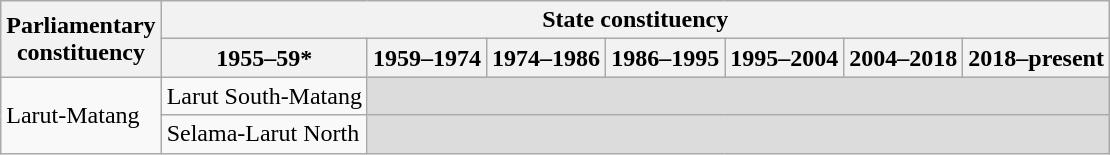<table class="wikitable">
<tr>
<th rowspan="2">Parliamentary<br>constituency</th>
<th colspan="7">State constituency</th>
</tr>
<tr>
<th>1955–59*</th>
<th>1959–1974</th>
<th>1974–1986</th>
<th>1986–1995</th>
<th>1995–2004</th>
<th>2004–2018</th>
<th>2018–present</th>
</tr>
<tr>
<td rowspan="2">Larut-Matang</td>
<td>Larut South-Matang</td>
<td colspan="6" bgcolor="dcdcdc"></td>
</tr>
<tr>
<td>Selama-Larut North</td>
<td colspan="6" bgcolor="dcdcdc"></td>
</tr>
</table>
